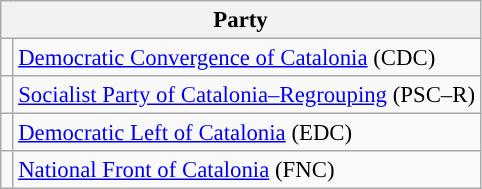<table class="wikitable" style="text-align:left; font-size:95%;">
<tr>
<th colspan="2">Party</th>
</tr>
<tr>
<td width="1"></td>
<td><a href='#'>Democratic Convergence of Catalonia</a> (CDC)</td>
</tr>
<tr>
<td></td>
<td><a href='#'>Socialist Party of Catalonia–Regrouping</a> (PSC–R)</td>
</tr>
<tr>
<td></td>
<td><a href='#'>Democratic Left of Catalonia</a> (EDC)</td>
</tr>
<tr>
<td></td>
<td><a href='#'>National Front of Catalonia</a> (FNC)</td>
</tr>
</table>
